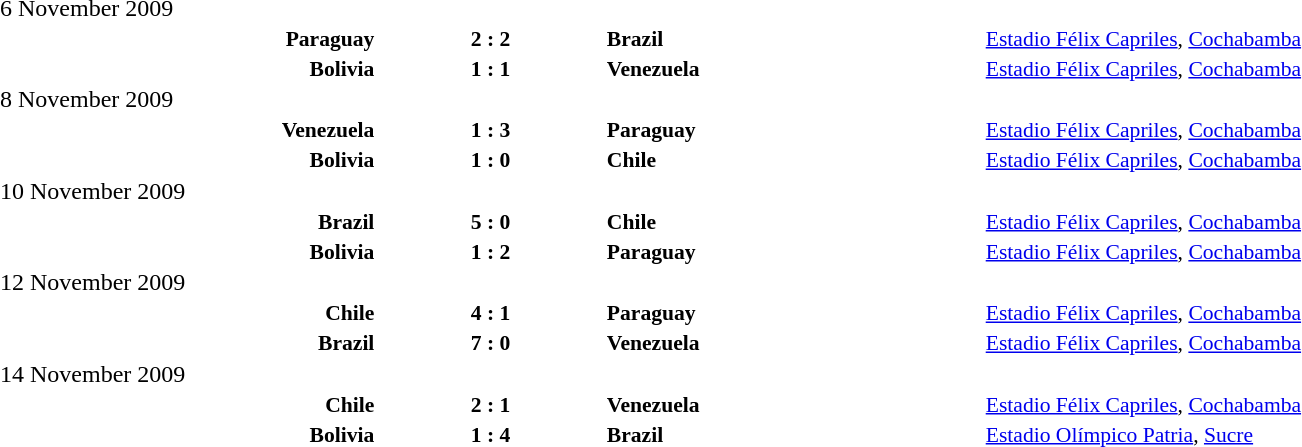<table width=100% cellspacing=1>
<tr>
<th width=20%></th>
<th width=12%></th>
<th width=20%></th>
<th width=33%></th>
</tr>
<tr>
<td>6 November 2009</td>
</tr>
<tr style=font-size:90%>
<td align=right><strong>Paraguay</strong></td>
<td align=center><strong>2 : 2</strong></td>
<td><strong>Brazil</strong></td>
<td><a href='#'>Estadio Félix Capriles</a>, <a href='#'>Cochabamba</a></td>
<td></td>
</tr>
<tr style=font-size:90%>
<td align=right><strong>Bolivia</strong></td>
<td align=center><strong>1 : 1</strong></td>
<td><strong>Venezuela</strong></td>
<td><a href='#'>Estadio Félix Capriles</a>, <a href='#'>Cochabamba</a></td>
<td></td>
</tr>
<tr>
<td>8 November 2009</td>
</tr>
<tr style=font-size:90%>
<td align=right><strong>Venezuela</strong></td>
<td align=center><strong>1 : 3</strong></td>
<td><strong>Paraguay</strong></td>
<td><a href='#'>Estadio Félix Capriles</a>, <a href='#'>Cochabamba</a></td>
<td></td>
</tr>
<tr style=font-size:90%>
<td align=right><strong>Bolivia</strong></td>
<td align=center><strong>1 : 0</strong></td>
<td><strong>Chile</strong></td>
<td><a href='#'>Estadio Félix Capriles</a>, <a href='#'>Cochabamba</a></td>
<td></td>
</tr>
<tr>
<td>10 November 2009</td>
</tr>
<tr style=font-size:90%>
<td align=right><strong>Brazil</strong></td>
<td align=center><strong>5 : 0</strong></td>
<td><strong>Chile</strong></td>
<td><a href='#'>Estadio Félix Capriles</a>, <a href='#'>Cochabamba</a></td>
<td></td>
</tr>
<tr style=font-size:90%>
<td align=right><strong>Bolivia</strong></td>
<td align=center><strong>1 : 2</strong></td>
<td><strong>Paraguay</strong></td>
<td><a href='#'>Estadio Félix Capriles</a>, <a href='#'>Cochabamba</a></td>
<td></td>
</tr>
<tr>
<td>12 November 2009</td>
</tr>
<tr style=font-size:90%>
<td align=right><strong>Chile</strong></td>
<td align=center><strong>4 : 1</strong></td>
<td><strong>Paraguay</strong></td>
<td><a href='#'>Estadio Félix Capriles</a>, <a href='#'>Cochabamba</a></td>
<td></td>
</tr>
<tr style=font-size:90%>
<td align=right><strong>Brazil</strong></td>
<td align=center><strong>7 : 0</strong></td>
<td><strong>Venezuela</strong></td>
<td><a href='#'>Estadio Félix Capriles</a>, <a href='#'>Cochabamba</a></td>
<td></td>
</tr>
<tr>
<td>14 November 2009</td>
</tr>
<tr style=font-size:90%>
<td align=right><strong>Chile</strong></td>
<td align=center><strong>2 : 1</strong></td>
<td><strong>Venezuela</strong></td>
<td><a href='#'>Estadio Félix Capriles</a>, <a href='#'>Cochabamba</a></td>
<td></td>
</tr>
<tr style=font-size:90%>
<td align=right><strong>Bolivia</strong></td>
<td align=center><strong>1 : 4</strong></td>
<td><strong>Brazil</strong></td>
<td><a href='#'>Estadio Olímpico Patria</a>, <a href='#'>Sucre</a></td>
<td></td>
</tr>
</table>
